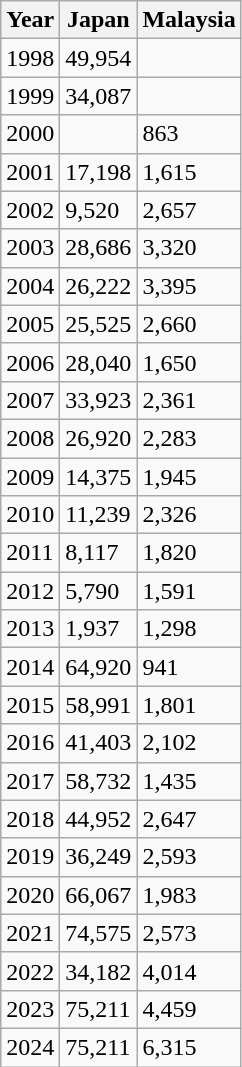<table class="wikitable">
<tr>
<th>Year</th>
<th>Japan</th>
<th>Malaysia</th>
</tr>
<tr>
<td>1998</td>
<td>49,954</td>
<td></td>
</tr>
<tr>
<td>1999</td>
<td>34,087</td>
<td></td>
</tr>
<tr>
<td>2000</td>
<td></td>
<td>863</td>
</tr>
<tr>
<td>2001</td>
<td>17,198</td>
<td>1,615</td>
</tr>
<tr>
<td>2002</td>
<td>9,520</td>
<td>2,657</td>
</tr>
<tr>
<td>2003</td>
<td>28,686</td>
<td>3,320</td>
</tr>
<tr>
<td>2004</td>
<td>26,222</td>
<td>3,395</td>
</tr>
<tr>
<td>2005</td>
<td>25,525</td>
<td>2,660</td>
</tr>
<tr>
<td>2006</td>
<td>28,040</td>
<td>1,650</td>
</tr>
<tr>
<td>2007</td>
<td>33,923</td>
<td>2,361</td>
</tr>
<tr>
<td>2008</td>
<td>26,920</td>
<td>2,283</td>
</tr>
<tr>
<td>2009</td>
<td>14,375</td>
<td>1,945</td>
</tr>
<tr>
<td>2010</td>
<td>11,239</td>
<td>2,326</td>
</tr>
<tr>
<td>2011</td>
<td>8,117</td>
<td>1,820</td>
</tr>
<tr>
<td>2012</td>
<td>5,790</td>
<td>1,591</td>
</tr>
<tr>
<td>2013</td>
<td>1,937</td>
<td>1,298</td>
</tr>
<tr>
<td>2014</td>
<td>64,920</td>
<td>941</td>
</tr>
<tr>
<td>2015</td>
<td>58,991</td>
<td>1,801</td>
</tr>
<tr>
<td>2016</td>
<td>41,403</td>
<td>2,102</td>
</tr>
<tr>
<td>2017</td>
<td>58,732</td>
<td>1,435</td>
</tr>
<tr>
<td>2018</td>
<td>44,952</td>
<td>2,647</td>
</tr>
<tr>
<td>2019</td>
<td>36,249</td>
<td>2,593</td>
</tr>
<tr>
<td>2020</td>
<td>66,067</td>
<td>1,983</td>
</tr>
<tr>
<td>2021</td>
<td>74,575</td>
<td>2,573</td>
</tr>
<tr>
<td>2022</td>
<td>34,182</td>
<td>4,014</td>
</tr>
<tr>
<td>2023</td>
<td>75,211</td>
<td>4,459</td>
</tr>
<tr>
<td>2024</td>
<td>75,211</td>
<td>6,315</td>
</tr>
</table>
